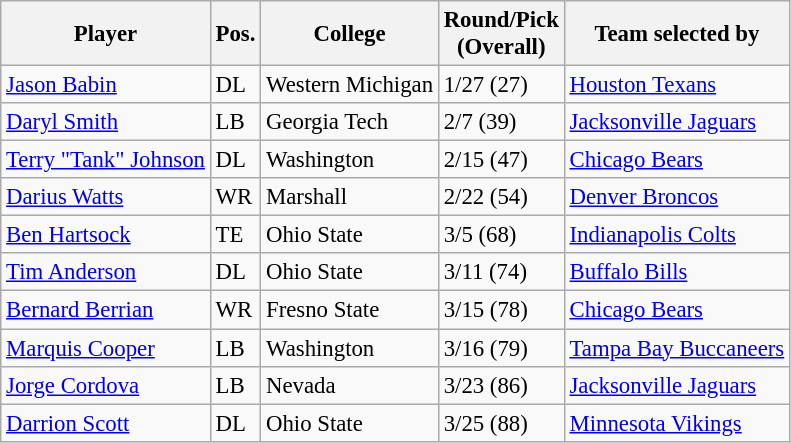<table class="wikitable" style="font-size: 95%;">
<tr>
<th>Player</th>
<th>Pos.</th>
<th>College</th>
<th>Round/Pick<br>(Overall)</th>
<th>Team selected by</th>
</tr>
<tr>
<td><a href='#'>Jason Babin</a></td>
<td>DL</td>
<td>Western Michigan</td>
<td>1/27 (27)</td>
<td><a href='#'>Houston Texans</a></td>
</tr>
<tr>
<td><a href='#'>Daryl Smith</a></td>
<td>LB</td>
<td>Georgia Tech</td>
<td>2/7 (39)</td>
<td><a href='#'>Jacksonville Jaguars</a></td>
</tr>
<tr>
<td><a href='#'>Terry "Tank" Johnson</a></td>
<td>DL</td>
<td>Washington</td>
<td>2/15 (47)</td>
<td><a href='#'>Chicago Bears</a></td>
</tr>
<tr>
<td><a href='#'>Darius Watts</a></td>
<td>WR</td>
<td>Marshall</td>
<td>2/22 (54)</td>
<td><a href='#'>Denver Broncos</a></td>
</tr>
<tr>
<td><a href='#'>Ben Hartsock</a></td>
<td>TE</td>
<td>Ohio State</td>
<td>3/5 (68)</td>
<td><a href='#'>Indianapolis Colts</a></td>
</tr>
<tr>
<td><a href='#'>Tim Anderson</a></td>
<td>DL</td>
<td>Ohio State</td>
<td>3/11 (74)</td>
<td><a href='#'>Buffalo Bills</a></td>
</tr>
<tr>
<td><a href='#'>Bernard Berrian</a></td>
<td>WR</td>
<td>Fresno State</td>
<td>3/15 (78)</td>
<td><a href='#'>Chicago Bears</a></td>
</tr>
<tr>
<td><a href='#'>Marquis Cooper</a></td>
<td>LB</td>
<td>Washington</td>
<td>3/16 (79)</td>
<td><a href='#'>Tampa Bay Buccaneers</a></td>
</tr>
<tr>
<td><a href='#'>Jorge Cordova</a></td>
<td>LB</td>
<td>Nevada</td>
<td>3/23 (86)</td>
<td><a href='#'>Jacksonville Jaguars</a></td>
</tr>
<tr>
<td><a href='#'>Darrion Scott</a></td>
<td>DL</td>
<td>Ohio State</td>
<td>3/25 (88)</td>
<td><a href='#'>Minnesota Vikings</a></td>
</tr>
</table>
